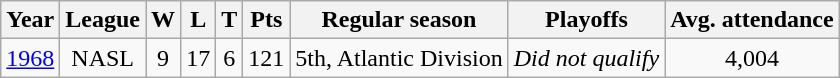<table class="wikitable" style="text-align:center">
<tr>
<th>Year</th>
<th>League</th>
<th>W</th>
<th>L</th>
<th>T</th>
<th>Pts</th>
<th>Regular season</th>
<th>Playoffs</th>
<th>Avg. attendance</th>
</tr>
<tr>
<td><a href='#'>1968</a></td>
<td>NASL</td>
<td>9</td>
<td>17</td>
<td>6</td>
<td>121</td>
<td>5th, Atlantic Division</td>
<td><em>Did not qualify</em></td>
<td>4,004</td>
</tr>
</table>
